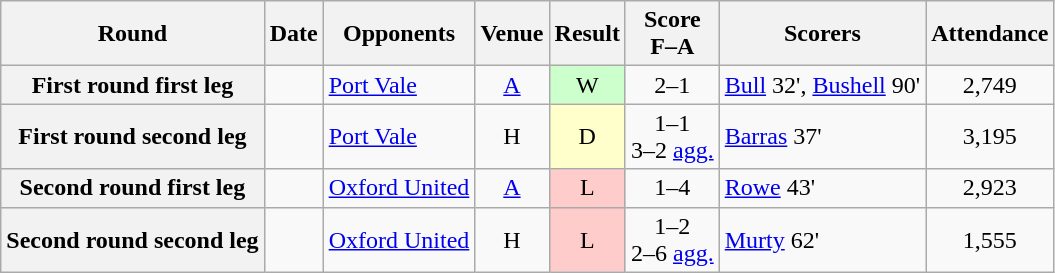<table class="wikitable plainrowheaders sortable" style="text-align:center">
<tr>
<th scope=col>Round</th>
<th scope=col>Date</th>
<th scope=col>Opponents</th>
<th scope=col>Venue</th>
<th scope=col>Result</th>
<th scope=col>Score<br>F–A</th>
<th scope=col class=unsortable>Scorers</th>
<th scope=col>Attendance</th>
</tr>
<tr>
<th scope=row>First round first leg</th>
<td align=left></td>
<td align=left><a href='#'>Port Vale</a></td>
<td><a href='#'>A</a></td>
<td style="background-color:#CCFFCC">W</td>
<td>2–1</td>
<td align=left><a href='#'>Bull</a> 32', <a href='#'>Bushell</a> 90'</td>
<td>2,749</td>
</tr>
<tr>
<th scope=row>First round second leg</th>
<td align=left></td>
<td align=left><a href='#'>Port Vale</a></td>
<td>H</td>
<td style="background-color:#FFFFCC">D</td>
<td>1–1<br>3–2 <a href='#'>agg.</a></td>
<td align=left><a href='#'>Barras</a> 37'</td>
<td>3,195</td>
</tr>
<tr>
<th scope=row>Second round first leg</th>
<td align=left></td>
<td align=left><a href='#'>Oxford United</a></td>
<td><a href='#'>A</a></td>
<td style="background-color:#FFCCCC">L</td>
<td>1–4</td>
<td align=left><a href='#'>Rowe</a> 43'</td>
<td>2,923</td>
</tr>
<tr>
<th scope=row>Second round second leg</th>
<td align=left></td>
<td align=left><a href='#'>Oxford United</a></td>
<td>H</td>
<td style="background-color:#FFCCCC">L</td>
<td>1–2<br>2–6 <a href='#'>agg.</a></td>
<td align=left><a href='#'>Murty</a> 62'</td>
<td>1,555</td>
</tr>
</table>
